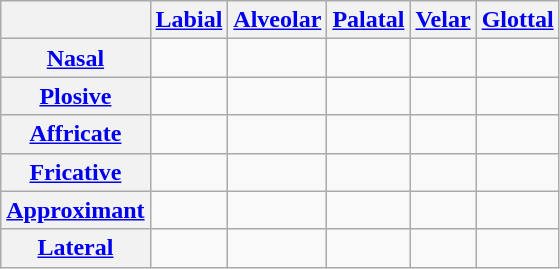<table class="wikitable" style="text-align:center">
<tr>
<th></th>
<th><a href='#'>Labial</a></th>
<th><a href='#'>Alveolar</a></th>
<th><a href='#'>Palatal</a></th>
<th><a href='#'>Velar</a></th>
<th><a href='#'>Glottal</a></th>
</tr>
<tr>
<th><a href='#'>Nasal</a></th>
<td>   </td>
<td>   </td>
<td></td>
<td>   </td>
<td></td>
</tr>
<tr>
<th><a href='#'>Plosive</a></th>
<td>   </td>
<td>   </td>
<td></td>
<td>   </td>
<td></td>
</tr>
<tr>
<th><a href='#'>Affricate</a></th>
<td></td>
<td>   </td>
<td>   </td>
<td></td>
<td></td>
</tr>
<tr>
<th><a href='#'>Fricative</a></th>
<td></td>
<td>   </td>
<td></td>
<td></td>
<td>  </td>
</tr>
<tr>
<th><a href='#'>Approximant</a></th>
<td></td>
<td>   </td>
<td>   </td>
<td>   </td>
<td></td>
</tr>
<tr>
<th><a href='#'>Lateral</a></th>
<td></td>
<td>   </td>
<td></td>
<td></td>
<td></td>
</tr>
</table>
